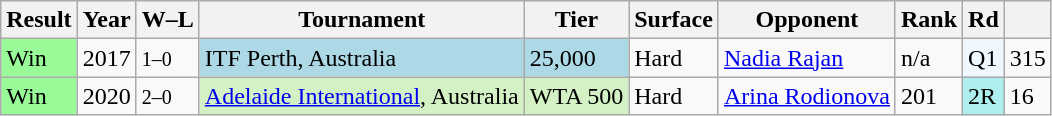<table class="sortable wikitable">
<tr>
<th>Result</th>
<th>Year</th>
<th class="unsortable">W–L</th>
<th>Tournament</th>
<th>Tier</th>
<th>Surface</th>
<th>Opponent</th>
<th class="unsortable">Rank</th>
<th class="unsortable">Rd</th>
<th class="unsortable"></th>
</tr>
<tr>
<td bgcolor="98FB98">Win</td>
<td>2017</td>
<td><small>1–0</small></td>
<td bgcolor="lightblue">ITF Perth, Australia</td>
<td bgcolor="lightblue">25,000</td>
<td>Hard</td>
<td> <a href='#'>Nadia Rajan</a></td>
<td>n/a</td>
<td bgcolor="f0f8ff">Q1</td>
<td>315</td>
</tr>
<tr>
<td bgcolor="98FB98">Win</td>
<td>2020</td>
<td><small>2–0</small></td>
<td bgcolor="d4f1c5"><a href='#'>Adelaide International</a>, Australia</td>
<td bgcolor="d4f1c5">WTA 500</td>
<td>Hard</td>
<td> <a href='#'>Arina Rodionova</a></td>
<td>201</td>
<td bgcolor="afeeee">2R</td>
<td>16</td>
</tr>
</table>
